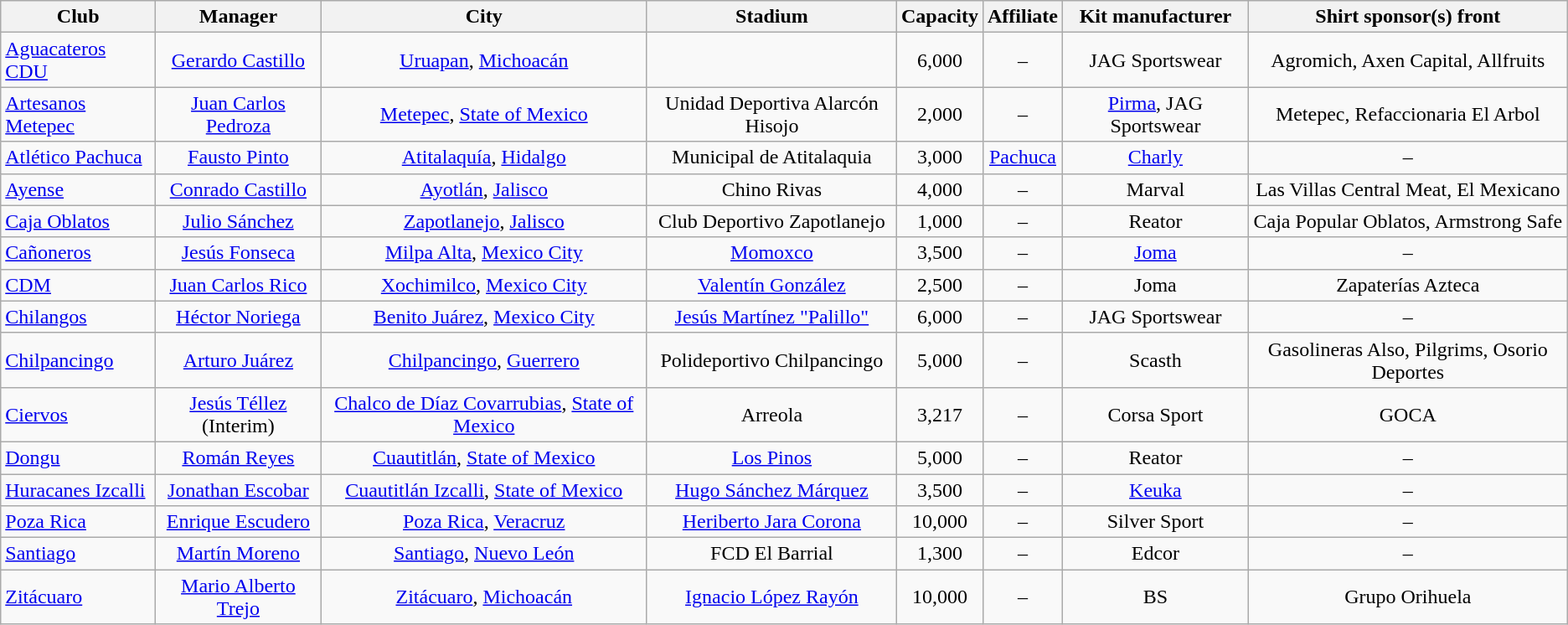<table class="wikitable sortable" style="text-align: center;">
<tr>
<th>Club</th>
<th>Manager</th>
<th>City</th>
<th>Stadium</th>
<th>Capacity</th>
<th>Affiliate</th>
<th>Kit manufacturer</th>
<th>Shirt sponsor(s) front</th>
</tr>
<tr>
<td align="left"><a href='#'>Aguacateros CDU</a></td>
<td> <a href='#'>Gerardo Castillo</a></td>
<td><a href='#'>Uruapan</a>, <a href='#'>Michoacán</a></td>
<td></td>
<td>6,000</td>
<td>–</td>
<td>JAG Sportswear</td>
<td>Agromich, Axen Capital, Allfruits</td>
</tr>
<tr>
<td align="left"><a href='#'>Artesanos Metepec</a></td>
<td> <a href='#'>Juan Carlos Pedroza</a></td>
<td><a href='#'>Metepec</a>, <a href='#'>State of Mexico</a></td>
<td>Unidad Deportiva Alarcón Hisojo</td>
<td>2,000</td>
<td>–</td>
<td><a href='#'>Pirma</a>, JAG Sportswear</td>
<td>Metepec, Refaccionaria El Arbol</td>
</tr>
<tr>
<td align="left"><a href='#'>Atlético Pachuca</a></td>
<td> <a href='#'>Fausto Pinto</a></td>
<td><a href='#'>Atitalaquía</a>, <a href='#'>Hidalgo</a></td>
<td>Municipal de Atitalaquia</td>
<td>3,000</td>
<td><a href='#'>Pachuca</a></td>
<td><a href='#'>Charly</a></td>
<td>–</td>
</tr>
<tr>
<td align="left"><a href='#'>Ayense</a></td>
<td> <a href='#'>Conrado Castillo</a></td>
<td><a href='#'>Ayotlán</a>, <a href='#'>Jalisco</a></td>
<td>Chino Rivas</td>
<td>4,000</td>
<td>–</td>
<td>Marval</td>
<td>Las Villas Central Meat, El Mexicano</td>
</tr>
<tr>
<td align="left"><a href='#'>Caja Oblatos</a></td>
<td> <a href='#'>Julio Sánchez</a></td>
<td><a href='#'>Zapotlanejo</a>, <a href='#'>Jalisco</a></td>
<td>Club Deportivo Zapotlanejo</td>
<td>1,000</td>
<td>–</td>
<td>Reator</td>
<td>Caja Popular Oblatos, Armstrong Safe</td>
</tr>
<tr>
<td align="left"><a href='#'>Cañoneros</a></td>
<td> <a href='#'>Jesús Fonseca</a></td>
<td><a href='#'>Milpa Alta</a>, <a href='#'>Mexico City</a></td>
<td><a href='#'>Momoxco</a></td>
<td>3,500</td>
<td>–</td>
<td><a href='#'>Joma</a></td>
<td>–</td>
</tr>
<tr>
<td align="left"><a href='#'>CDM</a></td>
<td> <a href='#'>Juan Carlos Rico</a></td>
<td><a href='#'>Xochimilco</a>, <a href='#'>Mexico City</a></td>
<td><a href='#'>Valentín González</a></td>
<td>2,500</td>
<td>–</td>
<td>Joma</td>
<td>Zapaterías Azteca</td>
</tr>
<tr>
<td align="left"><a href='#'>Chilangos</a></td>
<td> <a href='#'>Héctor Noriega</a></td>
<td><a href='#'>Benito Juárez</a>, <a href='#'>Mexico City</a></td>
<td><a href='#'>Jesús Martínez "Palillo"</a></td>
<td>6,000</td>
<td>–</td>
<td>JAG Sportswear</td>
<td>–</td>
</tr>
<tr>
<td align="left"><a href='#'>Chilpancingo</a></td>
<td> <a href='#'>Arturo Juárez</a></td>
<td><a href='#'>Chilpancingo</a>, <a href='#'>Guerrero</a></td>
<td>Polideportivo Chilpancingo</td>
<td>5,000</td>
<td>–</td>
<td>Scasth</td>
<td>Gasolineras Also, Pilgrims, Osorio Deportes</td>
</tr>
<tr>
<td align="left"><a href='#'>Ciervos</a></td>
<td> <a href='#'>Jesús Téllez</a> (Interim)</td>
<td><a href='#'>Chalco de Díaz Covarrubias</a>, <a href='#'>State of Mexico</a></td>
<td>Arreola</td>
<td>3,217</td>
<td>–</td>
<td>Corsa Sport</td>
<td>GOCA</td>
</tr>
<tr>
<td align="left"><a href='#'>Dongu</a></td>
<td> <a href='#'>Román Reyes</a></td>
<td><a href='#'>Cuautitlán</a>, <a href='#'>State of Mexico</a></td>
<td><a href='#'>Los Pinos</a></td>
<td>5,000</td>
<td>–</td>
<td>Reator</td>
<td>–</td>
</tr>
<tr>
<td align="left"><a href='#'>Huracanes Izcalli</a> </td>
<td> <a href='#'>Jonathan Escobar</a></td>
<td><a href='#'>Cuautitlán Izcalli</a>, <a href='#'>State of Mexico</a></td>
<td><a href='#'>Hugo Sánchez Márquez</a></td>
<td>3,500</td>
<td>–</td>
<td><a href='#'>Keuka</a></td>
<td>–</td>
</tr>
<tr>
<td align="left"><a href='#'>Poza Rica</a></td>
<td> <a href='#'>Enrique Escudero</a></td>
<td><a href='#'>Poza Rica</a>, <a href='#'>Veracruz</a></td>
<td><a href='#'>Heriberto Jara Corona</a></td>
<td>10,000</td>
<td>–</td>
<td>Silver Sport</td>
<td>–</td>
</tr>
<tr>
<td align="left"><a href='#'>Santiago</a></td>
<td> <a href='#'>Martín Moreno</a></td>
<td><a href='#'>Santiago</a>, <a href='#'>Nuevo León</a></td>
<td>FCD El Barrial</td>
<td>1,300</td>
<td>–</td>
<td>Edcor</td>
<td>–</td>
</tr>
<tr>
<td align="left"><a href='#'>Zitácuaro</a></td>
<td> <a href='#'>Mario Alberto Trejo</a></td>
<td><a href='#'>Zitácuaro</a>, <a href='#'>Michoacán</a></td>
<td><a href='#'>Ignacio López Rayón</a></td>
<td>10,000</td>
<td>–</td>
<td>BS</td>
<td>Grupo Orihuela</td>
</tr>
</table>
